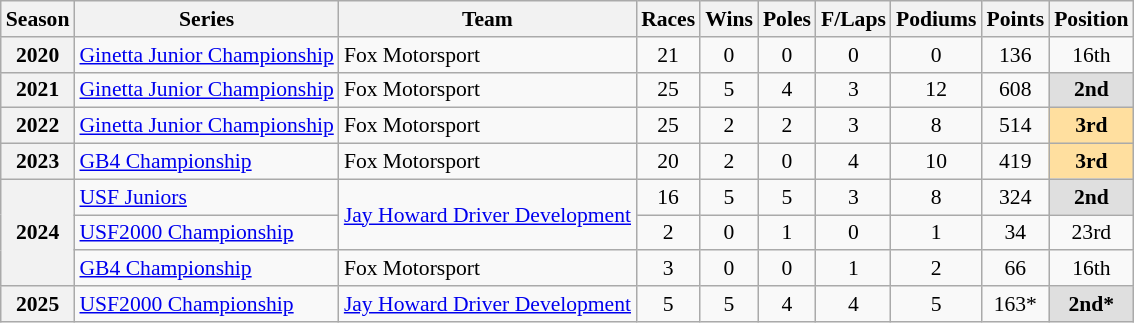<table class="wikitable" style="font-size: 90%; text-align:center">
<tr>
<th>Season</th>
<th>Series</th>
<th>Team</th>
<th>Races</th>
<th>Wins</th>
<th>Poles</th>
<th>F/Laps</th>
<th>Podiums</th>
<th>Points</th>
<th>Position</th>
</tr>
<tr>
<th>2020</th>
<td align="left"><a href='#'>Ginetta Junior Championship</a></td>
<td align="left">Fox Motorsport</td>
<td>21</td>
<td>0</td>
<td>0</td>
<td>0</td>
<td>0</td>
<td>136</td>
<td>16th</td>
</tr>
<tr>
<th>2021</th>
<td align="left"><a href='#'>Ginetta Junior Championship</a></td>
<td align="left">Fox Motorsport</td>
<td>25</td>
<td>5</td>
<td>4</td>
<td>3</td>
<td>12</td>
<td>608</td>
<td style="background:#DFDFDF;"><strong>2nd</strong></td>
</tr>
<tr>
<th>2022</th>
<td align="left" nowrap><a href='#'>Ginetta Junior Championship</a></td>
<td align="left">Fox Motorsport</td>
<td>25</td>
<td>2</td>
<td>2</td>
<td>3</td>
<td>8</td>
<td>514</td>
<td style="background:#FFDF9F;"><strong>3rd</strong></td>
</tr>
<tr>
<th>2023</th>
<td align="left"><a href='#'>GB4 Championship</a></td>
<td align="left">Fox Motorsport</td>
<td>20</td>
<td>2</td>
<td>0</td>
<td>4</td>
<td>10</td>
<td>419</td>
<td style="background:#FFDF9F;"><strong>3rd</strong></td>
</tr>
<tr>
<th rowspan="3">2024</th>
<td align="left"><a href='#'>USF Juniors</a></td>
<td rowspan="2" align="left" nowrap><a href='#'>Jay Howard Driver Development</a></td>
<td>16</td>
<td>5</td>
<td>5</td>
<td>3</td>
<td>8</td>
<td>324</td>
<td style="background:#DFDFDF;"><strong>2nd</strong></td>
</tr>
<tr>
<td align="left"><a href='#'>USF2000 Championship</a></td>
<td>2</td>
<td>0</td>
<td>1</td>
<td>0</td>
<td>1</td>
<td>34</td>
<td>23rd</td>
</tr>
<tr>
<td align="left"><a href='#'>GB4 Championship</a></td>
<td align="left">Fox Motorsport</td>
<td>3</td>
<td>0</td>
<td>0</td>
<td>1</td>
<td>2</td>
<td>66</td>
<td>16th</td>
</tr>
<tr>
<th>2025</th>
<td align="left"><a href='#'>USF2000 Championship</a></td>
<td align="left"><a href='#'>Jay Howard Driver Development</a></td>
<td>5</td>
<td>5</td>
<td>4</td>
<td>4</td>
<td>5</td>
<td>163*</td>
<td style="background:#DFDFDF;"><strong>2nd*</strong></td>
</tr>
</table>
